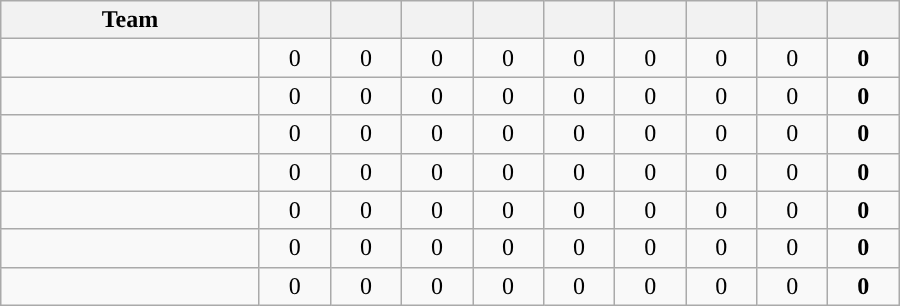<table class="wikitable" style="text-align:center;">
<tr>
<th width=165>Team</th>
<th width=40></th>
<th width=40></th>
<th width=40></th>
<th width=40></th>
<th width=40></th>
<th width=40></th>
<th width=40></th>
<th width=40></th>
<th width=40></th>
</tr>
<tr style="background:">
<td style="text-align:left;"></td>
<td>0</td>
<td>0</td>
<td>0</td>
<td>0</td>
<td>0</td>
<td>0</td>
<td>0</td>
<td>0</td>
<td><strong>0</strong></td>
</tr>
<tr style="background:">
<td style="text-align:left;"></td>
<td>0</td>
<td>0</td>
<td>0</td>
<td>0</td>
<td>0</td>
<td>0</td>
<td>0</td>
<td>0</td>
<td><strong>0</strong></td>
</tr>
<tr style="background:">
<td style="text-align:left;"></td>
<td>0</td>
<td>0</td>
<td>0</td>
<td>0</td>
<td>0</td>
<td>0</td>
<td>0</td>
<td>0</td>
<td><strong>0</strong></td>
</tr>
<tr style="background:">
<td style="text-align:left;"></td>
<td>0</td>
<td>0</td>
<td>0</td>
<td>0</td>
<td>0</td>
<td>0</td>
<td>0</td>
<td>0</td>
<td><strong>0</strong></td>
</tr>
<tr style="background:">
<td style="text-align:left;"></td>
<td>0</td>
<td>0</td>
<td>0</td>
<td>0</td>
<td>0</td>
<td>0</td>
<td>0</td>
<td>0</td>
<td><strong>0</strong></td>
</tr>
<tr style="background:">
<td style="text-align:left;"><strong></strong></td>
<td>0</td>
<td>0</td>
<td>0</td>
<td>0</td>
<td>0</td>
<td>0</td>
<td>0</td>
<td>0</td>
<td><strong>0</strong></td>
</tr>
<tr style="background:">
<td style="text-align:left;"></td>
<td>0</td>
<td>0</td>
<td>0</td>
<td>0</td>
<td>0</td>
<td>0</td>
<td>0</td>
<td>0</td>
<td><strong>0</strong></td>
</tr>
</table>
